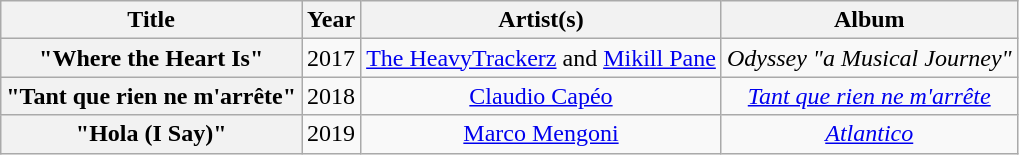<table class="wikitable plainrowheaders" style="text-align:center;">
<tr>
<th scope="col">Title</th>
<th scope="col">Year</th>
<th scope="col">Artist(s)</th>
<th scope="col">Album</th>
</tr>
<tr>
<th scope="row">"Where the Heart Is"</th>
<td>2017</td>
<td><a href='#'>The HeavyTrackerz</a> and <a href='#'>Mikill Pane</a></td>
<td><em>Odyssey "a Musical Journey"</em></td>
</tr>
<tr>
<th scope="row">"Tant que rien ne m'arrête"</th>
<td>2018</td>
<td><a href='#'>Claudio Capéo</a></td>
<td><em><a href='#'>Tant que rien ne m'arrête</a></em></td>
</tr>
<tr>
<th scope="row">"Hola (I Say)"</th>
<td>2019</td>
<td><a href='#'>Marco Mengoni</a></td>
<td><em><a href='#'>Atlantico</a></em></td>
</tr>
</table>
